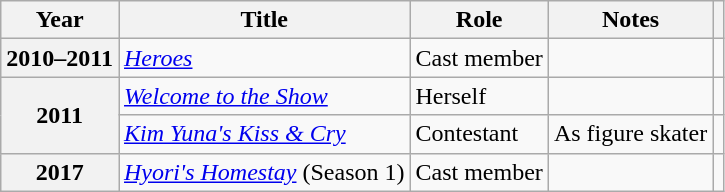<table class="wikitable plainrowheaders sortable">
<tr>
<th scope="col">Year</th>
<th scope="col">Title</th>
<th scope="col">Role</th>
<th scope="col" class="unsortable">Notes</th>
<th scope="col" class="unsortable"></th>
</tr>
<tr>
<th scope="row">2010–2011</th>
<td><em><a href='#'>Heroes</a></em></td>
<td>Cast member</td>
<td></td>
<td style="text-align:center"></td>
</tr>
<tr>
<th scope="row" rowspan="2">2011</th>
<td><em><a href='#'>Welcome to the Show</a></em></td>
<td>Herself</td>
<td></td>
<td style="text-align:center"></td>
</tr>
<tr>
<td><em><a href='#'>Kim Yuna's Kiss & Cry</a></em></td>
<td>Contestant</td>
<td>As figure skater</td>
<td style="text-align:center"></td>
</tr>
<tr>
<th scope="row">2017</th>
<td><em><a href='#'>Hyori's Homestay</a></em> (Season 1)</td>
<td>Cast member</td>
<td></td>
<td style="text-align:center"></td>
</tr>
</table>
